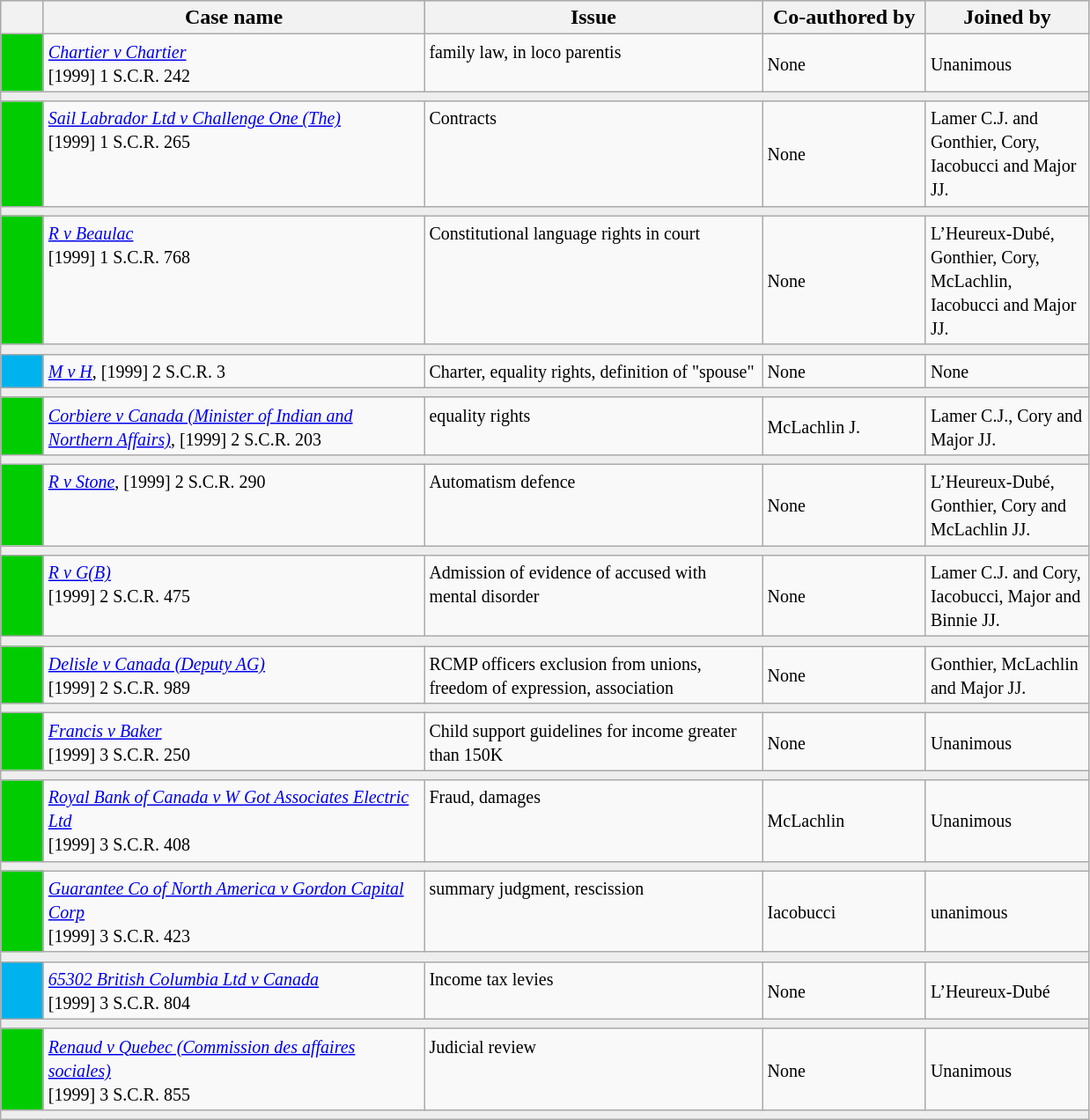<table class="wikitable" width=825>
<tr bgcolor="#CCCCCC">
<th width=25px></th>
<th width=35%>Case name</th>
<th>Issue</th>
<th width=15%>Co-authored by</th>
<th width=15%>Joined by</th>
</tr>
<tr>
<td bgcolor="00cd00"></td>
<td align=left valign=top><small><em><a href='#'>Chartier v Chartier</a></em><br> [1999] 1 S.C.R. 242 </small></td>
<td valign=top><small>family law, in loco parentis</small></td>
<td><small> None</small></td>
<td><small> Unanimous</small></td>
</tr>
<tr>
<td bgcolor=#EEEEEE colspan=5 valign=top><small></small></td>
</tr>
<tr>
<td bgcolor="00cd00"></td>
<td align=left valign=top><small><em><a href='#'>Sail Labrador Ltd v Challenge One (The)</a></em><br> [1999] 1 S.C.R. 265 </small></td>
<td valign=top><small>Contracts</small></td>
<td><small> None</small></td>
<td><small> Lamer C.J. and Gonthier, Cory, Iacobucci and Major JJ.</small></td>
</tr>
<tr>
<td bgcolor=#EEEEEE colspan=5 valign=top><small></small></td>
</tr>
<tr>
<td bgcolor="00cd00"></td>
<td align=left valign=top><small><em><a href='#'>R v Beaulac</a></em><br> [1999] 1 S.C.R. 768 </small></td>
<td valign=top><small>Constitutional language rights in court</small></td>
<td><small> None</small></td>
<td><small> L’Heureux-Dubé, Gonthier, Cory, McLachlin, Iacobucci and Major JJ.</small></td>
</tr>
<tr>
<td bgcolor=#EEEEEE colspan=5 valign=top><small></small></td>
</tr>
<tr>
<td bgcolor="00B2EE"></td>
<td align=left valign=top><small><em><a href='#'>M v H</a></em>, [1999] 2 S.C.R. 3 </small></td>
<td valign=top><small>Charter, equality rights, definition of "spouse"</small></td>
<td><small> None</small></td>
<td><small> None</small></td>
</tr>
<tr>
<td bgcolor=#EEEEEE colspan=5 valign=top><small></small></td>
</tr>
<tr>
<td bgcolor="00cd00"></td>
<td align=left valign=top><small><em><a href='#'>Corbiere v Canada (Minister of Indian and Northern Affairs)</a></em>, [1999] 2 S.C.R. 203 </small></td>
<td valign=top><small>equality rights</small></td>
<td><small> McLachlin J.</small></td>
<td><small>  Lamer C.J., Cory and Major JJ.</small></td>
</tr>
<tr>
<td bgcolor=#EEEEEE colspan=5 valign=top><small></small></td>
</tr>
<tr>
<td bgcolor="00cd00"></td>
<td align=left valign=top><small><em><a href='#'>R v Stone</a></em>, [1999] 2 S.C.R. 290 </small></td>
<td valign=top><small>Automatism defence</small></td>
<td><small> None</small></td>
<td><small> L’Heureux-Dubé, Gonthier, Cory and McLachlin JJ.</small></td>
</tr>
<tr>
<td bgcolor=#EEEEEE colspan=5 valign=top><small></small></td>
</tr>
<tr>
<td bgcolor="00cd00"></td>
<td align=left valign=top><small><em><a href='#'>R v G(B)</a></em><br> [1999] 2 S.C.R. 475 </small></td>
<td valign=top><small>Admission of evidence of accused with mental disorder</small></td>
<td><small> None</small></td>
<td><small> Lamer C.J. and Cory, Iacobucci, Major and Binnie JJ.</small></td>
</tr>
<tr>
<td bgcolor=#EEEEEE colspan=5 valign=top><small></small></td>
</tr>
<tr>
<td bgcolor="00cd00"></td>
<td align=left valign=top><small><em><a href='#'>Delisle v Canada (Deputy AG)</a></em><br> [1999] 2 S.C.R. 989 </small></td>
<td valign=top><small>RCMP officers exclusion from unions, freedom of expression, association</small></td>
<td><small>None</small></td>
<td><small> Gonthier, McLachlin and Major JJ.</small></td>
</tr>
<tr>
<td bgcolor=#EEEEEE colspan=5 valign=top><small></small></td>
</tr>
<tr>
<td bgcolor="00cd00"></td>
<td align=left valign=top><small><em><a href='#'>Francis v Baker</a></em><br>[1999] 3 S.C.R. 250 </small></td>
<td valign=top><small>Child support guidelines for income greater than 150K</small></td>
<td><small> None</small></td>
<td><small> Unanimous</small></td>
</tr>
<tr>
<td bgcolor=#EEEEEE colspan=5 valign=top><small></small></td>
</tr>
<tr>
<td bgcolor="00cd00"></td>
<td align=left valign=top><small><em><a href='#'>Royal Bank of Canada v W Got Associates Electric Ltd</a></em><br> [1999] 3 S.C.R. 408 </small></td>
<td valign=top><small>Fraud, damages</small></td>
<td><small>McLachlin</small></td>
<td><small> Unanimous</small></td>
</tr>
<tr>
<td bgcolor=#EEEEEE colspan=5 valign=top><small></small></td>
</tr>
<tr>
<td bgcolor="00cd00"></td>
<td align=left valign=top><small><em><a href='#'>Guarantee Co of North America v Gordon Capital Corp</a></em><br> [1999] 3 S.C.R. 423 </small></td>
<td valign=top><small>summary judgment, rescission</small></td>
<td><small> Iacobucci</small></td>
<td><small> unanimous</small></td>
</tr>
<tr>
<td bgcolor=#EEEEEE colspan=5 valign=top><small></small></td>
</tr>
<tr>
<td bgcolor="00B2EE"></td>
<td align=left valign=top><small><em><a href='#'>65302 British Columbia Ltd v Canada</a></em><br> [1999] 3 S.C.R. 804 </small></td>
<td valign=top><small>Income tax levies</small></td>
<td><small> None</small></td>
<td><small> L’Heureux-Dubé</small></td>
</tr>
<tr>
<td bgcolor=#EEEEEE colspan=5 valign=top><small></small></td>
</tr>
<tr>
<td bgcolor="00cd00"></td>
<td align=left valign=top><small><em><a href='#'>Renaud v Quebec (Commission des affaires sociales)</a></em><br> [1999] 3 S.C.R. 855 </small></td>
<td valign=top><small>Judicial review</small></td>
<td><small> None</small></td>
<td><small> Unanimous</small></td>
</tr>
<tr>
<td bgcolor=#EEEEEE colspan=5 valign=top><small></small></td>
</tr>
</table>
